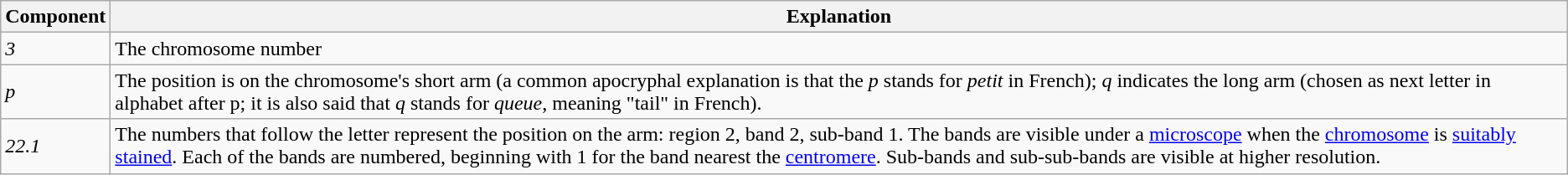<table class="wikitable">
<tr>
<th>Component</th>
<th>Explanation</th>
</tr>
<tr 1.2>
<td><em>3</em></td>
<td>The chromosome number</td>
</tr>
<tr>
<td><em>p</em></td>
<td>The position is on the chromosome's short arm (a common apocryphal explanation is that the <em>p</em> stands for <em>petit</em> in French); <em>q</em> indicates the long arm (chosen as next letter in alphabet after p; it is also said that <em>q</em> stands for <em>queue</em>, meaning "tail" in French).</td>
</tr>
<tr 5.6>
<td><em>22.1</em></td>
<td>The numbers that follow the letter represent the position on the arm: region 2, band 2, sub-band 1. The bands are visible under a <a href='#'>microscope</a> when the <a href='#'>chromosome</a> is <a href='#'>suitably stained</a>. Each of the bands are numbered, beginning with 1 for the band nearest the <a href='#'>centromere</a>. Sub-bands and sub-sub-bands are visible at higher resolution.</td>
</tr>
</table>
